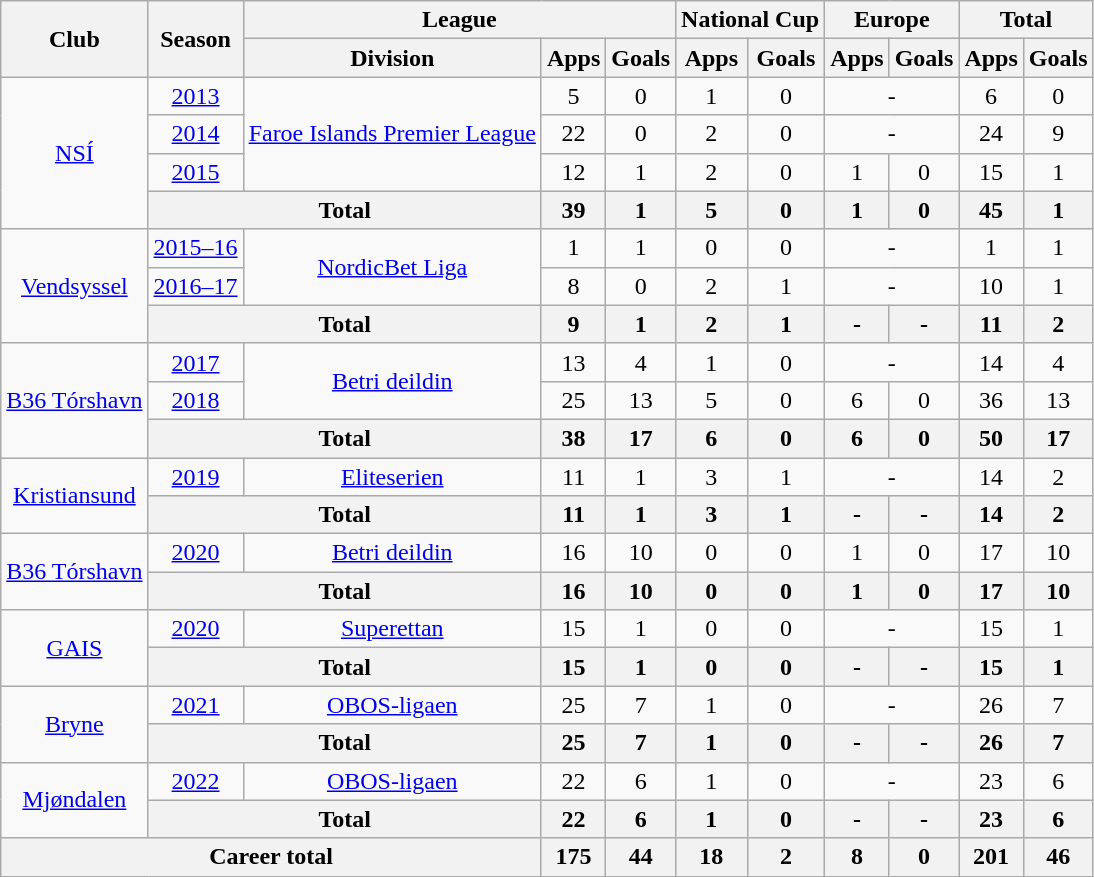<table class="wikitable" style="text-align: center;">
<tr>
<th rowspan="2">Club</th>
<th rowspan="2">Season</th>
<th colspan="3">League</th>
<th colspan="2">National Cup</th>
<th colspan="2">Europe</th>
<th colspan="2">Total</th>
</tr>
<tr>
<th>Division</th>
<th>Apps</th>
<th>Goals</th>
<th>Apps</th>
<th>Goals</th>
<th>Apps</th>
<th>Goals</th>
<th>Apps</th>
<th>Goals</th>
</tr>
<tr>
<td rowspan="4"><a href='#'>NSÍ</a></td>
<td><a href='#'>2013</a></td>
<td rowspan="3"><a href='#'>Faroe Islands Premier League</a></td>
<td>5</td>
<td>0</td>
<td>1</td>
<td>0</td>
<td colspan="2">-</td>
<td>6</td>
<td>0</td>
</tr>
<tr>
<td><a href='#'>2014</a></td>
<td>22</td>
<td>0</td>
<td>2</td>
<td>0</td>
<td colspan="2">-</td>
<td>24</td>
<td>9</td>
</tr>
<tr>
<td><a href='#'>2015</a></td>
<td>12</td>
<td>1</td>
<td>2</td>
<td>0</td>
<td>1</td>
<td>0</td>
<td>15</td>
<td>1</td>
</tr>
<tr>
<th colspan="2">Total</th>
<th>39</th>
<th>1</th>
<th>5</th>
<th>0</th>
<th>1</th>
<th>0</th>
<th>45</th>
<th>1</th>
</tr>
<tr>
<td rowspan="3"><a href='#'>Vendsyssel</a></td>
<td><a href='#'>2015–16</a></td>
<td rowspan="2"><a href='#'>NordicBet Liga</a></td>
<td>1</td>
<td>1</td>
<td>0</td>
<td>0</td>
<td colspan="2">-</td>
<td>1</td>
<td>1</td>
</tr>
<tr>
<td><a href='#'>2016–17</a></td>
<td>8</td>
<td>0</td>
<td>2</td>
<td>1</td>
<td colspan="2">-</td>
<td>10</td>
<td>1</td>
</tr>
<tr>
<th colspan="2">Total</th>
<th>9</th>
<th>1</th>
<th>2</th>
<th>1</th>
<th>-</th>
<th>-</th>
<th>11</th>
<th>2</th>
</tr>
<tr>
<td rowspan="3"><a href='#'>B36 Tórshavn</a></td>
<td><a href='#'>2017</a></td>
<td rowspan="2"><a href='#'>Betri deildin</a></td>
<td>13</td>
<td>4</td>
<td>1</td>
<td>0</td>
<td colspan="2">-</td>
<td>14</td>
<td>4</td>
</tr>
<tr>
<td><a href='#'>2018</a></td>
<td>25</td>
<td>13</td>
<td>5</td>
<td>0</td>
<td>6</td>
<td>0</td>
<td>36</td>
<td>13</td>
</tr>
<tr>
<th colspan="2">Total</th>
<th>38</th>
<th>17</th>
<th>6</th>
<th>0</th>
<th>6</th>
<th>0</th>
<th>50</th>
<th>17</th>
</tr>
<tr>
<td rowspan="2"><a href='#'>Kristiansund</a></td>
<td><a href='#'>2019</a></td>
<td rowspan="1"><a href='#'>Eliteserien</a></td>
<td>11</td>
<td>1</td>
<td>3</td>
<td>1</td>
<td colspan="2">-</td>
<td>14</td>
<td>2</td>
</tr>
<tr>
<th colspan="2">Total</th>
<th>11</th>
<th>1</th>
<th>3</th>
<th>1</th>
<th>-</th>
<th>-</th>
<th>14</th>
<th>2</th>
</tr>
<tr>
<td rowspan="2"><a href='#'>B36 Tórshavn</a></td>
<td><a href='#'>2020</a></td>
<td rowspan="1"><a href='#'>Betri deildin</a></td>
<td>16</td>
<td>10</td>
<td>0</td>
<td>0</td>
<td>1</td>
<td>0</td>
<td>17</td>
<td>10</td>
</tr>
<tr>
<th colspan="2">Total</th>
<th>16</th>
<th>10</th>
<th>0</th>
<th>0</th>
<th>1</th>
<th>0</th>
<th>17</th>
<th>10</th>
</tr>
<tr>
<td rowspan="2"><a href='#'>GAIS</a></td>
<td><a href='#'>2020</a></td>
<td rowspan="1"><a href='#'>Superettan</a></td>
<td>15</td>
<td>1</td>
<td>0</td>
<td>0</td>
<td colspan="2">-</td>
<td>15</td>
<td>1</td>
</tr>
<tr>
<th colspan="2">Total</th>
<th>15</th>
<th>1</th>
<th>0</th>
<th>0</th>
<th>-</th>
<th>-</th>
<th>15</th>
<th>1</th>
</tr>
<tr>
<td rowspan="2"><a href='#'>Bryne</a></td>
<td><a href='#'>2021</a></td>
<td rowspan="1"><a href='#'>OBOS-ligaen</a></td>
<td>25</td>
<td>7</td>
<td>1</td>
<td>0</td>
<td colspan="2">-</td>
<td>26</td>
<td>7</td>
</tr>
<tr>
<th colspan="2">Total</th>
<th>25</th>
<th>7</th>
<th>1</th>
<th>0</th>
<th>-</th>
<th>-</th>
<th>26</th>
<th>7</th>
</tr>
<tr>
<td rowspan="2"><a href='#'>Mjøndalen</a></td>
<td><a href='#'>2022</a></td>
<td rowspan="1"><a href='#'>OBOS-ligaen</a></td>
<td>22</td>
<td>6</td>
<td>1</td>
<td>0</td>
<td colspan="2">-</td>
<td>23</td>
<td>6</td>
</tr>
<tr>
<th colspan="2">Total</th>
<th>22</th>
<th>6</th>
<th>1</th>
<th>0</th>
<th>-</th>
<th>-</th>
<th>23</th>
<th>6</th>
</tr>
<tr>
<th colspan="3">Career total</th>
<th>175</th>
<th>44</th>
<th>18</th>
<th>2</th>
<th>8</th>
<th>0</th>
<th>201</th>
<th>46</th>
</tr>
</table>
